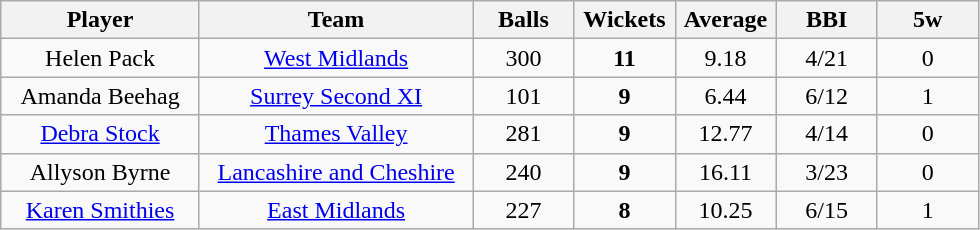<table class="wikitable" style="text-align:center">
<tr>
<th width=125>Player</th>
<th width=175>Team</th>
<th width=60>Balls</th>
<th width=60>Wickets</th>
<th width=60>Average</th>
<th width=60>BBI</th>
<th width=60>5w</th>
</tr>
<tr>
<td>Helen Pack</td>
<td><a href='#'>West Midlands</a></td>
<td>300</td>
<td><strong>11</strong></td>
<td>9.18</td>
<td>4/21</td>
<td>0</td>
</tr>
<tr>
<td>Amanda Beehag</td>
<td><a href='#'>Surrey Second XI</a></td>
<td>101</td>
<td><strong>9</strong></td>
<td>6.44</td>
<td>6/12</td>
<td>1</td>
</tr>
<tr>
<td><a href='#'>Debra Stock</a></td>
<td><a href='#'>Thames Valley</a></td>
<td>281</td>
<td><strong>9</strong></td>
<td>12.77</td>
<td>4/14</td>
<td>0</td>
</tr>
<tr>
<td>Allyson Byrne</td>
<td><a href='#'>Lancashire and Cheshire</a></td>
<td>240</td>
<td><strong>9</strong></td>
<td>16.11</td>
<td>3/23</td>
<td>0</td>
</tr>
<tr>
<td><a href='#'>Karen Smithies</a></td>
<td><a href='#'>East Midlands</a></td>
<td>227</td>
<td><strong>8</strong></td>
<td>10.25</td>
<td>6/15</td>
<td>1</td>
</tr>
</table>
